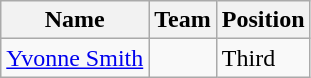<table class="wikitable">
<tr>
<th><strong>Name</strong></th>
<th><strong>Team</strong></th>
<th><strong>Position</strong></th>
</tr>
<tr>
<td><a href='#'>Yvonne Smith</a></td>
<td></td>
<td>Third</td>
</tr>
</table>
